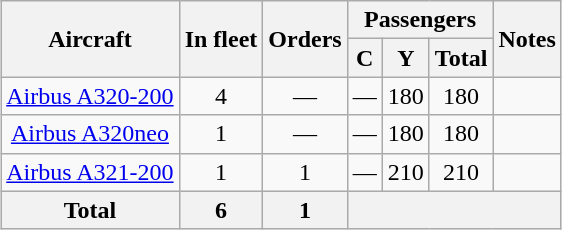<table class="wikitable" style="margin:1em auto; text-align:center;">
<tr>
<th rowspan="2"><span>Aircraft</span></th>
<th rowspan="2"><span>In fleet</span></th>
<th rowspan="2"><span>Orders</span></th>
<th colspan="3"><span>Passengers </span></th>
<th rowspan="2"><span>Notes</span></th>
</tr>
<tr>
<th><abbr><span>C</span></abbr></th>
<th><abbr><span>Y</span></abbr></th>
<th><span>Total</span></th>
</tr>
<tr>
<td><a href='#'>Airbus A320-200</a></td>
<td>4</td>
<td>—</td>
<td>—</td>
<td>180</td>
<td>180</td>
<td></td>
</tr>
<tr>
<td><a href='#'>Airbus A320neo</a></td>
<td>1</td>
<td>—</td>
<td>—</td>
<td>180</td>
<td>180</td>
<td></td>
</tr>
<tr>
<td><a href='#'>Airbus A321-200</a></td>
<td>1</td>
<td>1</td>
<td>—</td>
<td>210</td>
<td>210</td>
<td></td>
</tr>
<tr>
<th>Total</th>
<th>6</th>
<th>1</th>
<th colspan="4"></th>
</tr>
</table>
